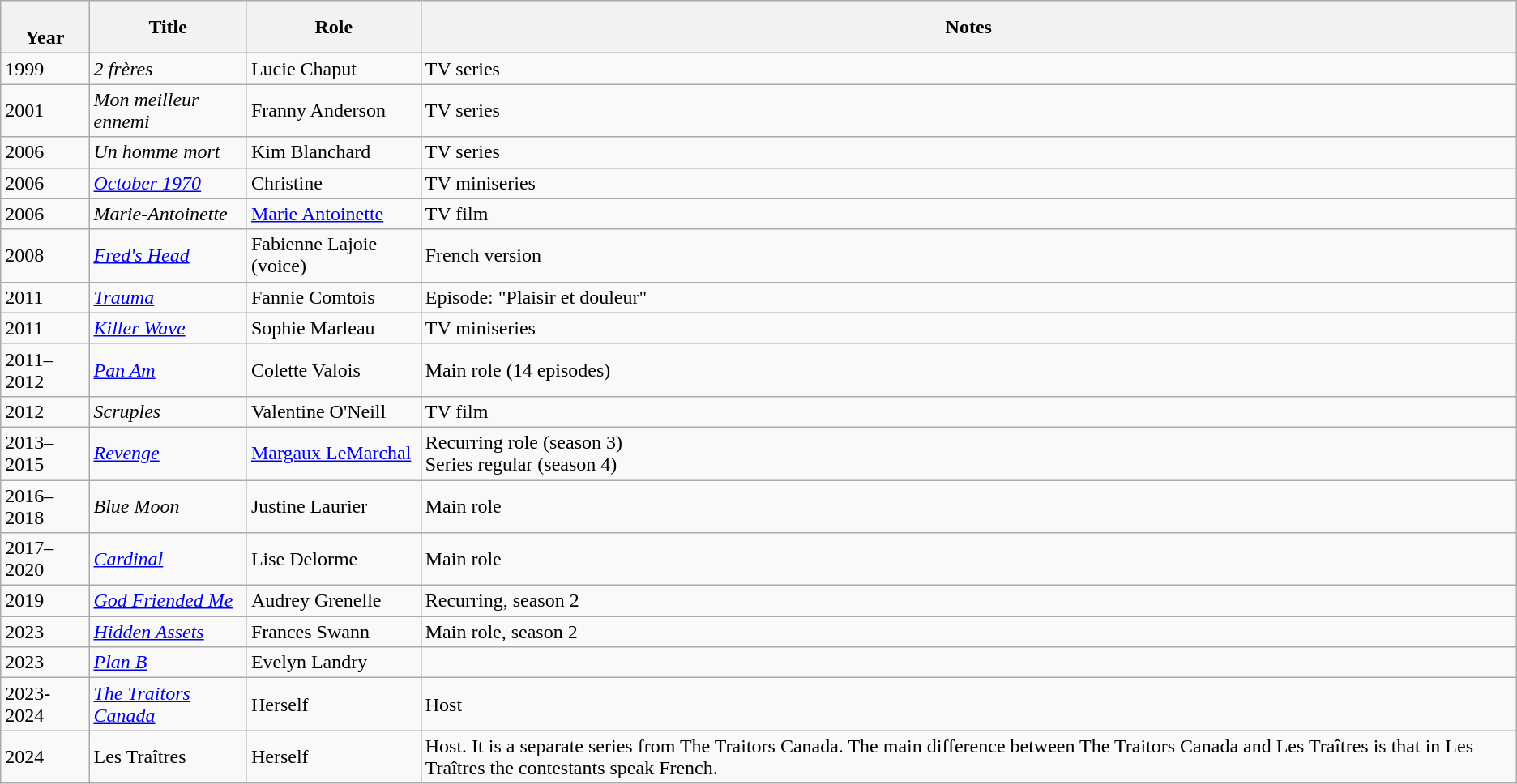<table class="wikitable sortable">
<tr>
<th><br>Year</th>
<th>Title</th>
<th>Role</th>
<th class="unsortable">Notes</th>
</tr>
<tr>
<td>1999</td>
<td><em>2 frères</em></td>
<td>Lucie Chaput</td>
<td>TV series</td>
</tr>
<tr>
<td>2001</td>
<td><em>Mon meilleur ennemi</em></td>
<td>Franny Anderson</td>
<td>TV series</td>
</tr>
<tr>
<td>2006</td>
<td><em>Un homme mort</em></td>
<td>Kim Blanchard</td>
<td>TV series</td>
</tr>
<tr>
<td>2006</td>
<td><em><a href='#'>October 1970</a></em></td>
<td>Christine</td>
<td>TV miniseries</td>
</tr>
<tr>
<td>2006</td>
<td><em>Marie-Antoinette</em></td>
<td><a href='#'>Marie Antoinette</a></td>
<td>TV film</td>
</tr>
<tr>
<td>2008</td>
<td><em><a href='#'>Fred's Head</a></em></td>
<td>Fabienne Lajoie (voice)</td>
<td>French version</td>
</tr>
<tr>
<td>2011</td>
<td><em><a href='#'>Trauma</a></em></td>
<td>Fannie Comtois</td>
<td>Episode: "Plaisir et douleur"</td>
</tr>
<tr>
<td>2011</td>
<td><em><a href='#'>Killer Wave</a></em></td>
<td>Sophie Marleau</td>
<td>TV miniseries</td>
</tr>
<tr>
<td>2011–2012</td>
<td><em><a href='#'>Pan Am</a></em></td>
<td>Colette Valois</td>
<td>Main role (14 episodes)</td>
</tr>
<tr>
<td>2012</td>
<td><em>Scruples</em></td>
<td>Valentine O'Neill</td>
<td>TV film</td>
</tr>
<tr>
<td>2013–2015</td>
<td><em><a href='#'>Revenge</a></em></td>
<td><a href='#'>Margaux LeMarchal</a></td>
<td>Recurring role (season 3)<br>Series regular (season 4)</td>
</tr>
<tr>
<td>2016–2018</td>
<td><em>Blue Moon</em></td>
<td>Justine Laurier</td>
<td>Main role</td>
</tr>
<tr>
<td>2017–2020</td>
<td><em><a href='#'>Cardinal</a></em></td>
<td>Lise Delorme</td>
<td>Main role</td>
</tr>
<tr>
<td>2019</td>
<td><em><a href='#'>God Friended Me</a></em></td>
<td>Audrey Grenelle</td>
<td>Recurring, season 2</td>
</tr>
<tr>
<td>2023</td>
<td><em><a href='#'>Hidden Assets</a></em></td>
<td>Frances Swann</td>
<td>Main role, season 2</td>
</tr>
<tr>
<td>2023</td>
<td><em><a href='#'>Plan B</a></em></td>
<td>Evelyn Landry</td>
<td></td>
</tr>
<tr>
<td>2023-2024</td>
<td><em><a href='#'>The Traitors Canada</a></em></td>
<td>Herself</td>
<td>Host</td>
</tr>
<tr>
<td>2024</td>
<td>Les Traîtres</td>
<td>Herself</td>
<td>Host. It is a separate series from The Traitors Canada. The main difference between The Traitors Canada and Les Traîtres is that in Les Traîtres the contestants speak French.</td>
</tr>
</table>
